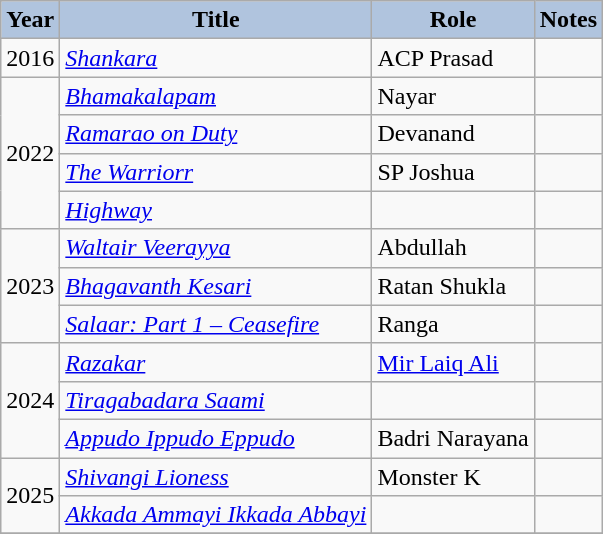<table class="wikitable sortable">
<tr style="text-align:center;">
<th style="background:#B0C4DE;">Year</th>
<th style="background:#B0C4DE;">Title</th>
<th style="background:#B0C4DE;">Role</th>
<th style="background:#B0C4DE;" class="unsortable">Notes</th>
</tr>
<tr>
<td>2016</td>
<td><em><a href='#'>Shankara</a></em></td>
<td>ACP Prasad</td>
<td></td>
</tr>
<tr>
<td rowspan=4>2022</td>
<td><em><a href='#'>Bhamakalapam</a></em></td>
<td>Nayar</td>
<td></td>
</tr>
<tr>
<td><em><a href='#'>Ramarao on Duty</a></em></td>
<td>Devanand</td>
<td></td>
</tr>
<tr>
<td><em><a href='#'>The Warriorr</a></em></td>
<td>SP Joshua</td>
<td></td>
</tr>
<tr>
<td><em><a href='#'>Highway</a></em></td>
<td></td>
<td></td>
</tr>
<tr>
<td rowspan=3>2023</td>
<td><em><a href='#'>Waltair Veerayya</a></em></td>
<td>Abdullah</td>
<td></td>
</tr>
<tr>
<td><em><a href='#'>Bhagavanth Kesari</a></em></td>
<td>Ratan Shukla</td>
<td></td>
</tr>
<tr>
<td><em><a href='#'>Salaar: Part 1 – Ceasefire</a></em></td>
<td>Ranga</td>
<td></td>
</tr>
<tr>
<td rowspan=3>2024</td>
<td><em><a href='#'>Razakar</a></em></td>
<td><a href='#'>Mir Laiq Ali</a></td>
<td></td>
</tr>
<tr>
<td><em><a href='#'>Tiragabadara Saami</a></em></td>
<td></td>
<td></td>
</tr>
<tr>
<td><em><a href='#'>Appudo Ippudo Eppudo</a></em></td>
<td>Badri Narayana</td>
<td></td>
</tr>
<tr>
<td rowspan=2>2025</td>
<td><em><a href='#'>Shivangi Lioness</a></em></td>
<td>Monster K</td>
<td></td>
</tr>
<tr>
<td><em><a href='#'>Akkada Ammayi Ikkada Abbayi</a></em></td>
<td></td>
<td></td>
</tr>
<tr>
</tr>
</table>
